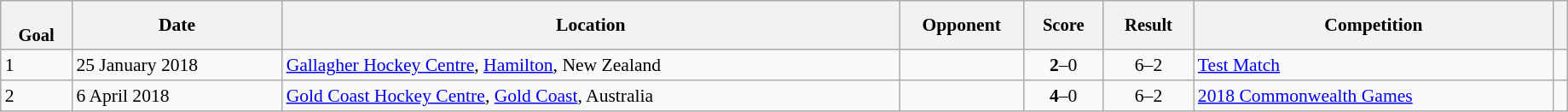<table class="wikitable sortable" style="font-size:90%" width=97%>
<tr>
<th style="font-size:95%;" data-sort-type=number><br>Goal</th>
<th align=center>Date</th>
<th>Location</th>
<th width=90>Opponent</th>
<th data-sort-type="number" style="font-size:95%">Score</th>
<th data-sort-type="number" style="font-size:95%">Result</th>
<th>Competition</th>
<th></th>
</tr>
<tr>
<td>1</td>
<td>25 January 2018</td>
<td><a href='#'>Gallagher Hockey Centre</a>, <a href='#'>Hamilton</a>, New Zealand</td>
<td></td>
<td align="center"><strong>2</strong>–0</td>
<td align="center">6–2</td>
<td><a href='#'>Test Match</a></td>
<td></td>
</tr>
<tr>
<td>2</td>
<td>6 April 2018</td>
<td><a href='#'>Gold Coast Hockey Centre</a>, <a href='#'>Gold Coast</a>, Australia</td>
<td></td>
<td align="center"><strong>4</strong>–0</td>
<td align="center">6–2</td>
<td><a href='#'>2018 Commonwealth Games</a></td>
<td></td>
</tr>
</table>
